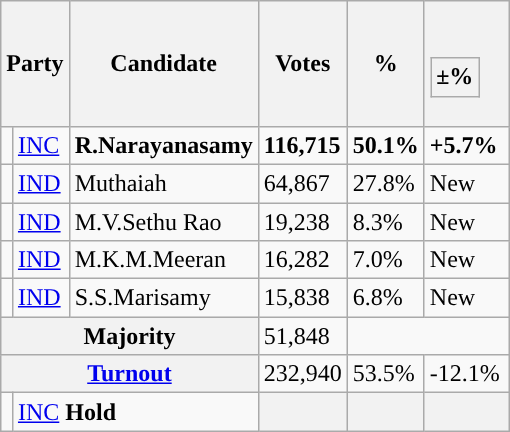<table class="wikitable">
<tr>
<th colspan="2">Party</th>
<th>Candidate</th>
<th>Votes</th>
<th>%</th>
<th><br><table class="wikitable">
<tr>
<th>±%</th>
</tr>
</table>
</th>
</tr>
<tr>
<td></td>
<td><a href='#'>INC</a></td>
<td><strong>R.Narayanasamy</strong></td>
<td><strong>116,715</strong></td>
<td><strong>50.1%</strong></td>
<td><strong>+5.7%</strong></td>
</tr>
<tr>
<td></td>
<td><a href='#'>IND</a></td>
<td>Muthaiah</td>
<td>64,867</td>
<td>27.8%</td>
<td>New</td>
</tr>
<tr>
<td></td>
<td><a href='#'>IND</a></td>
<td>M.V.Sethu Rao</td>
<td>19,238</td>
<td>8.3%</td>
<td>New</td>
</tr>
<tr>
<td></td>
<td><a href='#'>IND</a></td>
<td>M.K.M.Meeran</td>
<td>16,282</td>
<td>7.0%</td>
<td>New</td>
</tr>
<tr>
<td></td>
<td><a href='#'>IND</a></td>
<td>S.S.Marisamy</td>
<td>15,838</td>
<td>6.8%</td>
<td>New</td>
</tr>
<tr>
<th colspan="3">Majority</th>
<td>51,848</td>
</tr>
<tr>
<th colspan="3"><a href='#'>Turnout</a></th>
<td>232,940</td>
<td>53.5%</td>
<td>-12.1%</td>
</tr>
<tr>
<td></td>
<td colspan="2"><a href='#'>INC</a> <strong>Hold</strong></td>
<th></th>
<th></th>
<th></th>
</tr>
</table>
